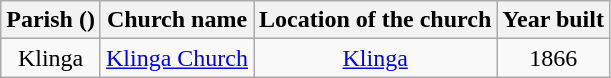<table class="wikitable" style="text-align:center">
<tr>
<th>Parish ()</th>
<th>Church name</th>
<th>Location of the church</th>
<th>Year built</th>
</tr>
<tr>
<td>Klinga</td>
<td><a href='#'>Klinga Church</a></td>
<td><a href='#'>Klinga</a></td>
<td>1866</td>
</tr>
</table>
